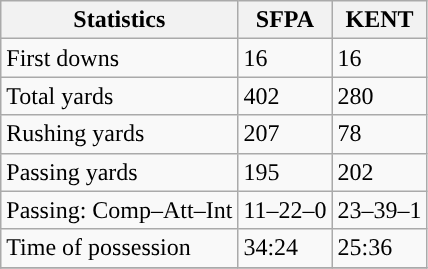<table class="wikitable" style="float: left;">
<tr>
<th>Statistics</th>
<th>SFPA</th>
<th>KENT</th>
</tr>
<tr>
<td>First downs</td>
<td>16</td>
<td>16</td>
</tr>
<tr>
<td>Total yards</td>
<td>402</td>
<td>280</td>
</tr>
<tr>
<td>Rushing yards</td>
<td>207</td>
<td>78</td>
</tr>
<tr>
<td>Passing yards</td>
<td>195</td>
<td>202</td>
</tr>
<tr>
<td>Passing: Comp–Att–Int</td>
<td>11–22–0</td>
<td>23–39–1</td>
</tr>
<tr>
<td>Time of possession</td>
<td>34:24</td>
<td>25:36</td>
</tr>
<tr>
</tr>
</table>
